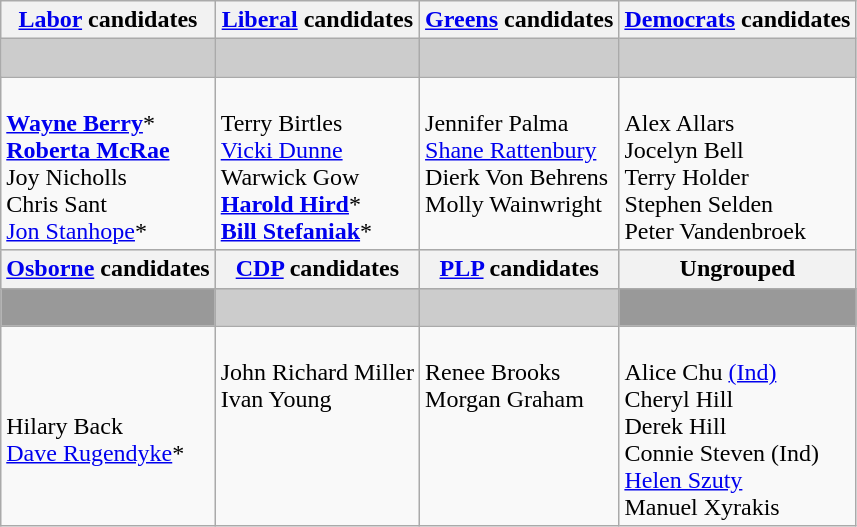<table class="wikitable">
<tr>
<th><a href='#'>Labor</a> candidates</th>
<th><a href='#'>Liberal</a> candidates</th>
<th><a href='#'>Greens</a> candidates</th>
<th><a href='#'>Democrats</a> candidates</th>
</tr>
<tr bgcolor="#cccccc">
<td></td>
<td></td>
<td></td>
<td> </td>
</tr>
<tr>
<td><br><strong><a href='#'>Wayne Berry</a></strong>* <br>
<strong><a href='#'>Roberta McRae</a></strong> <br>
Joy Nicholls <br>
Chris Sant <br>
<a href='#'>Jon Stanhope</a>*</td>
<td><br>Terry Birtles <br>
<a href='#'>Vicki Dunne</a> <br>
Warwick Gow <br>
<strong><a href='#'>Harold Hird</a></strong>* <br>
<strong><a href='#'>Bill Stefaniak</a></strong>*</td>
<td valign=top><br>Jennifer Palma <br>
<a href='#'>Shane Rattenbury</a> <br>
Dierk Von Behrens <br>
Molly Wainwright</td>
<td valign=top><br>Alex Allars <br>
Jocelyn Bell <br>
Terry Holder <br>
Stephen Selden <br>
Peter Vandenbroek</td>
</tr>
<tr bgcolor="#cccccc">
<th><a href='#'>Osborne</a> candidates</th>
<th><a href='#'>CDP</a> candidates</th>
<th><a href='#'>PLP</a> candidates</th>
<th>Ungrouped</th>
</tr>
<tr bgcolor="#cccccc">
<td bgcolor="#999999"></td>
<td></td>
<td></td>
<td bgcolor="#999999"> </td>
</tr>
<tr>
<td><br>Hilary Back <br>
<a href='#'>Dave Rugendyke</a>*</td>
<td valign=top><br>John Richard Miller <br>
Ivan Young</td>
<td valign=top><br>Renee Brooks <br>
Morgan Graham</td>
<td valign=top><br>Alice Chu <a href='#'>(Ind)</a> <br>
Cheryl Hill <br>
Derek Hill <br>
Connie Steven (Ind) <br>
<a href='#'>Helen Szuty</a> <br>
Manuel Xyrakis</td>
</tr>
</table>
